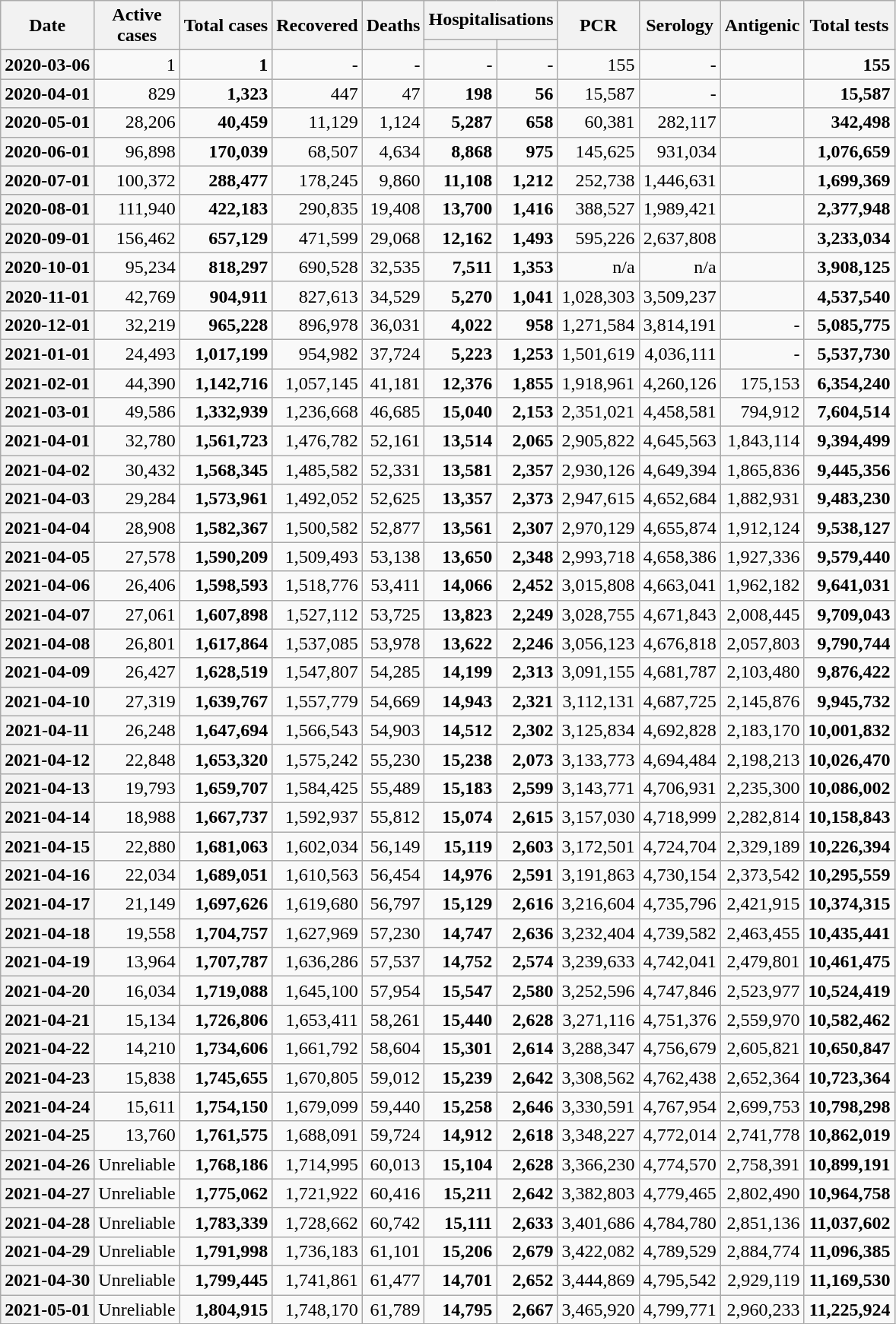<table class="wikitable" style="text-align:right;">
<tr>
<th scope="col" rowspan="2">Date</th>
<th scope="col" rowspan="2">Active<br>cases</th>
<th scope="col" rowspan="2">Total cases</th>
<th scope="col" rowspan="2">Recovered</th>
<th scope="col" rowspan="2">Deaths</th>
<th scope="colgroup" colspan="2">Hospitalisations</th>
<th scope="col" rowspan="2">PCR</th>
<th scope="col" rowspan="2">Serology</th>
<th scope="col" rowspan="2">Antigenic</th>
<th scope="col" rowspan="2">Total tests</th>
</tr>
<tr>
<th scope="col"></th>
<th scope="col"></th>
</tr>
<tr>
<th>2020-03-06</th>
<td>1</td>
<td><strong>1</strong></td>
<td>-</td>
<td>-</td>
<td>-</td>
<td>-</td>
<td>155</td>
<td>-</td>
<td></td>
<td><strong>155</strong></td>
</tr>
<tr>
<th>2020-04-01</th>
<td>829</td>
<td><strong>1,323</strong></td>
<td>447</td>
<td>47</td>
<td><strong>198</strong></td>
<td><strong>56</strong></td>
<td>15,587</td>
<td>-</td>
<td></td>
<td><strong>15,587</strong></td>
</tr>
<tr>
<th>2020-05-01</th>
<td>28,206</td>
<td><strong>40,459</strong></td>
<td>11,129</td>
<td>1,124</td>
<td><strong>5,287</strong></td>
<td><strong>658</strong></td>
<td>60,381</td>
<td>282,117</td>
<td></td>
<td><strong>342,498</strong></td>
</tr>
<tr>
<th>2020-06-01</th>
<td>96,898</td>
<td><strong>170,039</strong></td>
<td>68,507</td>
<td>4,634</td>
<td><strong>8,868</strong></td>
<td><strong>975</strong></td>
<td>145,625</td>
<td>931,034</td>
<td></td>
<td><strong>1,076,659</strong></td>
</tr>
<tr>
<th>2020-07-01</th>
<td>100,372</td>
<td><strong>288,477</strong></td>
<td>178,245</td>
<td>9,860</td>
<td><strong>11,108</strong></td>
<td><strong>1,212</strong></td>
<td>252,738</td>
<td>1,446,631</td>
<td></td>
<td><strong>1,699,369</strong></td>
</tr>
<tr>
<th>2020-08-01</th>
<td>111,940</td>
<td><strong>422,183</strong></td>
<td>290,835</td>
<td>19,408</td>
<td><strong>13,700</strong></td>
<td><strong>1,416</strong></td>
<td>388,527</td>
<td>1,989,421</td>
<td></td>
<td><strong>2,377,948</strong></td>
</tr>
<tr>
<th>2020-09-01</th>
<td>156,462</td>
<td><strong>657,129</strong></td>
<td>471,599</td>
<td>29,068</td>
<td><strong>12,162</strong></td>
<td><strong>1,493</strong></td>
<td>595,226</td>
<td>2,637,808</td>
<td></td>
<td><strong>3,233,034</strong></td>
</tr>
<tr>
<th>2020-10-01</th>
<td>95,234</td>
<td><strong>818,297</strong></td>
<td>690,528</td>
<td>32,535</td>
<td><strong>7,511</strong></td>
<td><strong>1,353</strong></td>
<td>n/a</td>
<td>n/a</td>
<td></td>
<td><strong>3,908,125</strong></td>
</tr>
<tr>
<th>2020-11-01</th>
<td>42,769</td>
<td><strong>904,911</strong></td>
<td>827,613</td>
<td>34,529</td>
<td><strong>5,270</strong></td>
<td><strong>1,041</strong></td>
<td>1,028,303</td>
<td>3,509,237</td>
<td></td>
<td><strong>4,537,540</strong></td>
</tr>
<tr>
<th>2020-12-01</th>
<td>32,219</td>
<td><strong>965,228</strong></td>
<td>896,978</td>
<td>36,031</td>
<td><strong>4,022</strong></td>
<td><strong>958</strong></td>
<td>1,271,584</td>
<td>3,814,191</td>
<td>-</td>
<td><strong>5,085,775</strong></td>
</tr>
<tr>
<th>2021-01-01</th>
<td>24,493</td>
<td><strong>1,017,199</strong></td>
<td>954,982</td>
<td>37,724</td>
<td><strong>5,223</strong></td>
<td><strong>1,253</strong></td>
<td>1,501,619</td>
<td>4,036,111</td>
<td>-</td>
<td><strong>5,537,730</strong></td>
</tr>
<tr>
<th>2021-02-01</th>
<td>44,390</td>
<td><strong>1,142,716</strong></td>
<td>1,057,145</td>
<td>41,181</td>
<td><strong>12,376</strong></td>
<td><strong>1,855</strong></td>
<td>1,918,961</td>
<td>4,260,126</td>
<td>175,153</td>
<td><strong>6,354,240</strong></td>
</tr>
<tr>
<th>2021-03-01</th>
<td>49,586</td>
<td><strong>1,332,939</strong></td>
<td>1,236,668</td>
<td>46,685</td>
<td><strong>15,040</strong></td>
<td><strong>2,153</strong></td>
<td>2,351,021</td>
<td>4,458,581</td>
<td>794,912</td>
<td><strong>7,604,514</strong></td>
</tr>
<tr>
<th>2021-04-01</th>
<td>32,780</td>
<td><strong>1,561,723</strong></td>
<td>1,476,782</td>
<td>52,161</td>
<td><strong>13,514</strong></td>
<td><strong>2,065</strong></td>
<td>2,905,822</td>
<td>4,645,563</td>
<td>1,843,114</td>
<td><strong>9,394,499</strong></td>
</tr>
<tr>
<th>2021-04-02</th>
<td>30,432</td>
<td><strong>1,568,345</strong></td>
<td>1,485,582</td>
<td>52,331</td>
<td><strong>13,581</strong></td>
<td><strong>2,357</strong></td>
<td>2,930,126</td>
<td>4,649,394</td>
<td>1,865,836</td>
<td><strong>9,445,356</strong></td>
</tr>
<tr>
<th>2021-04-03</th>
<td>29,284</td>
<td><strong>1,573,961</strong></td>
<td>1,492,052</td>
<td>52,625</td>
<td><strong>13,357</strong></td>
<td><strong>2,373</strong></td>
<td>2,947,615</td>
<td>4,652,684</td>
<td>1,882,931</td>
<td><strong>9,483,230</strong></td>
</tr>
<tr>
<th>2021-04-04</th>
<td>28,908</td>
<td><strong>1,582,367</strong></td>
<td>1,500,582</td>
<td>52,877</td>
<td><strong>13,561</strong></td>
<td><strong>2,307</strong></td>
<td>2,970,129</td>
<td>4,655,874</td>
<td>1,912,124</td>
<td><strong>9,538,127</strong></td>
</tr>
<tr>
<th>2021-04-05</th>
<td>27,578</td>
<td><strong>1,590,209</strong></td>
<td>1,509,493</td>
<td>53,138</td>
<td><strong>13,650</strong></td>
<td><strong>2,348</strong></td>
<td>2,993,718</td>
<td>4,658,386</td>
<td>1,927,336</td>
<td><strong>9,579,440</strong></td>
</tr>
<tr>
<th>2021-04-06</th>
<td>26,406</td>
<td><strong>1,598,593</strong></td>
<td>1,518,776</td>
<td>53,411</td>
<td><strong>14,066</strong></td>
<td><strong>2,452</strong></td>
<td>3,015,808</td>
<td>4,663,041</td>
<td>1,962,182</td>
<td><strong>9,641,031</strong></td>
</tr>
<tr>
<th>2021-04-07</th>
<td>27,061</td>
<td><strong>1,607,898</strong></td>
<td>1,527,112</td>
<td>53,725</td>
<td><strong>13,823</strong></td>
<td><strong>2,249</strong></td>
<td>3,028,755</td>
<td>4,671,843</td>
<td>2,008,445</td>
<td><strong>9,709,043</strong></td>
</tr>
<tr>
<th>2021-04-08</th>
<td>26,801</td>
<td><strong>1,617,864</strong></td>
<td>1,537,085</td>
<td>53,978</td>
<td><strong>13,622</strong></td>
<td><strong>2,246</strong></td>
<td>3,056,123</td>
<td>4,676,818</td>
<td>2,057,803</td>
<td><strong>9,790,744</strong></td>
</tr>
<tr>
<th>2021-04-09</th>
<td>26,427</td>
<td><strong>1,628,519</strong></td>
<td>1,547,807</td>
<td>54,285</td>
<td><strong>14,199</strong></td>
<td><strong>2,313</strong></td>
<td>3,091,155</td>
<td>4,681,787</td>
<td>2,103,480</td>
<td><strong>9,876,422</strong></td>
</tr>
<tr>
<th>2021-04-10</th>
<td>27,319</td>
<td><strong>1,639,767</strong></td>
<td>1,557,779</td>
<td>54,669</td>
<td><strong>14,943</strong></td>
<td><strong>2,321</strong></td>
<td>3,112,131</td>
<td>4,687,725</td>
<td>2,145,876</td>
<td><strong>9,945,732</strong></td>
</tr>
<tr>
<th>2021-04-11</th>
<td>26,248</td>
<td><strong>1,647,694</strong></td>
<td>1,566,543</td>
<td>54,903</td>
<td><strong>14,512</strong></td>
<td><strong>2,302</strong></td>
<td>3,125,834</td>
<td>4,692,828</td>
<td>2,183,170</td>
<td><strong>10,001,832</strong></td>
</tr>
<tr>
<th>2021-04-12</th>
<td>22,848</td>
<td><strong>1,653,320</strong></td>
<td>1,575,242</td>
<td>55,230</td>
<td><strong>15,238</strong></td>
<td><strong>2,073</strong></td>
<td>3,133,773</td>
<td>4,694,484</td>
<td>2,198,213</td>
<td><strong>10,026,470</strong></td>
</tr>
<tr>
<th>2021-04-13</th>
<td>19,793</td>
<td><strong>1,659,707</strong></td>
<td>1,584,425</td>
<td>55,489</td>
<td><strong>15,183</strong></td>
<td><strong>2,599</strong></td>
<td>3,143,771</td>
<td>4,706,931</td>
<td>2,235,300</td>
<td><strong>10,086,002</strong></td>
</tr>
<tr>
<th>2021-04-14</th>
<td>18,988</td>
<td><strong>1,667,737</strong></td>
<td>1,592,937</td>
<td>55,812</td>
<td><strong>15,074</strong></td>
<td><strong>2,615</strong></td>
<td>3,157,030</td>
<td>4,718,999</td>
<td>2,282,814</td>
<td><strong>10,158,843</strong></td>
</tr>
<tr>
<th>2021-04-15</th>
<td>22,880</td>
<td><strong>1,681,063</strong></td>
<td>1,602,034</td>
<td>56,149</td>
<td><strong>15,119</strong></td>
<td><strong>2,603</strong></td>
<td>3,172,501</td>
<td>4,724,704</td>
<td>2,329,189</td>
<td><strong>10,226,394</strong></td>
</tr>
<tr>
<th>2021-04-16</th>
<td>22,034</td>
<td><strong>1,689,051</strong></td>
<td>1,610,563</td>
<td>56,454</td>
<td><strong>14,976</strong></td>
<td><strong>2,591</strong></td>
<td>3,191,863</td>
<td>4,730,154</td>
<td>2,373,542</td>
<td><strong>10,295,559</strong></td>
</tr>
<tr>
<th>2021-04-17</th>
<td>21,149</td>
<td><strong>1,697,626</strong></td>
<td>1,619,680</td>
<td>56,797</td>
<td><strong>15,129</strong></td>
<td><strong>2,616</strong></td>
<td>3,216,604</td>
<td>4,735,796</td>
<td>2,421,915</td>
<td><strong>10,374,315</strong></td>
</tr>
<tr>
<th>2021-04-18</th>
<td>19,558</td>
<td><strong>1,704,757</strong></td>
<td>1,627,969</td>
<td>57,230</td>
<td><strong>14,747</strong></td>
<td><strong>2,636</strong></td>
<td>3,232,404</td>
<td>4,739,582</td>
<td>2,463,455</td>
<td><strong>10,435,441</strong></td>
</tr>
<tr>
<th>2021-04-19</th>
<td>13,964</td>
<td><strong>1,707,787</strong></td>
<td>1,636,286</td>
<td>57,537</td>
<td><strong>14,752</strong></td>
<td><strong>2,574</strong></td>
<td>3,239,633</td>
<td>4,742,041</td>
<td>2,479,801</td>
<td><strong>10,461,475</strong></td>
</tr>
<tr>
<th>2021-04-20</th>
<td>16,034</td>
<td><strong>1,719,088</strong></td>
<td>1,645,100</td>
<td>57,954</td>
<td><strong>15,547</strong></td>
<td><strong>2,580</strong></td>
<td>3,252,596</td>
<td>4,747,846</td>
<td>2,523,977</td>
<td><strong>10,524,419</strong></td>
</tr>
<tr>
<th>2021-04-21</th>
<td>15,134</td>
<td><strong>1,726,806</strong></td>
<td>1,653,411</td>
<td>58,261</td>
<td><strong>15,440</strong></td>
<td><strong>2,628</strong></td>
<td>3,271,116</td>
<td>4,751,376</td>
<td>2,559,970</td>
<td><strong>10,582,462</strong></td>
</tr>
<tr>
<th>2021-04-22</th>
<td>14,210</td>
<td><strong>1,734,606</strong></td>
<td>1,661,792</td>
<td>58,604</td>
<td><strong>15,301</strong></td>
<td><strong>2,614</strong></td>
<td>3,288,347</td>
<td>4,756,679</td>
<td>2,605,821</td>
<td><strong>10,650,847</strong></td>
</tr>
<tr>
<th>2021-04-23</th>
<td>15,838</td>
<td><strong>1,745,655</strong></td>
<td>1,670,805</td>
<td>59,012</td>
<td><strong>15,239</strong></td>
<td><strong>2,642</strong></td>
<td>3,308,562</td>
<td>4,762,438</td>
<td>2,652,364</td>
<td><strong>10,723,364</strong></td>
</tr>
<tr>
<th>2021-04-24</th>
<td>15,611</td>
<td><strong>1,754,150</strong></td>
<td>1,679,099</td>
<td>59,440</td>
<td><strong>15,258</strong></td>
<td><strong>2,646</strong></td>
<td>3,330,591</td>
<td>4,767,954</td>
<td>2,699,753</td>
<td><strong>10,798,298</strong></td>
</tr>
<tr>
<th>2021-04-25</th>
<td>13,760</td>
<td><strong>1,761,575</strong></td>
<td>1,688,091</td>
<td>59,724</td>
<td><strong>14,912</strong></td>
<td><strong>2,618</strong></td>
<td>3,348,227</td>
<td>4,772,014</td>
<td>2,741,778</td>
<td><strong>10,862,019</strong></td>
</tr>
<tr>
<th>2021-04-26</th>
<td>Unreliable</td>
<td><strong>1,768,186</strong></td>
<td>1,714,995</td>
<td>60,013</td>
<td><strong>15,104</strong></td>
<td><strong>2,628</strong></td>
<td>3,366,230</td>
<td>4,774,570</td>
<td>2,758,391</td>
<td><strong>10,899,191</strong></td>
</tr>
<tr>
<th>2021-04-27</th>
<td>Unreliable</td>
<td><strong>1,775,062</strong></td>
<td>1,721,922</td>
<td>60,416</td>
<td><strong>15,211</strong></td>
<td><strong>2,642</strong></td>
<td>3,382,803</td>
<td>4,779,465</td>
<td>2,802,490</td>
<td><strong>10,964,758</strong></td>
</tr>
<tr>
<th>2021-04-28</th>
<td>Unreliable</td>
<td><strong>1,783,339</strong></td>
<td>1,728,662</td>
<td>60,742</td>
<td><strong>15,111</strong></td>
<td><strong>2,633</strong></td>
<td>3,401,686</td>
<td>4,784,780</td>
<td>2,851,136</td>
<td><strong>11,037,602</strong></td>
</tr>
<tr>
<th>2021-04-29</th>
<td>Unreliable</td>
<td><strong>1,791,998</strong></td>
<td>1,736,183</td>
<td>61,101</td>
<td><strong>15,206</strong></td>
<td><strong>2,679</strong></td>
<td>3,422,082</td>
<td>4,789,529</td>
<td>2,884,774</td>
<td><strong>11,096,385</strong></td>
</tr>
<tr>
<th>2021-04-30</th>
<td>Unreliable</td>
<td><strong>1,799,445</strong></td>
<td>1,741,861</td>
<td>61,477</td>
<td><strong>14,701</strong></td>
<td><strong>2,652</strong></td>
<td>3,444,869</td>
<td>4,795,542</td>
<td>2,929,119</td>
<td><strong>11,169,530</strong></td>
</tr>
<tr>
<th>2021-05-01</th>
<td>Unreliable</td>
<td><strong>1,804,915</strong></td>
<td>1,748,170</td>
<td>61,789</td>
<td><strong>14,795</strong></td>
<td><strong>2,667</strong></td>
<td>3,465,920</td>
<td>4,799,771</td>
<td>2,960,233</td>
<td><strong>11,225,924</strong></td>
</tr>
</table>
